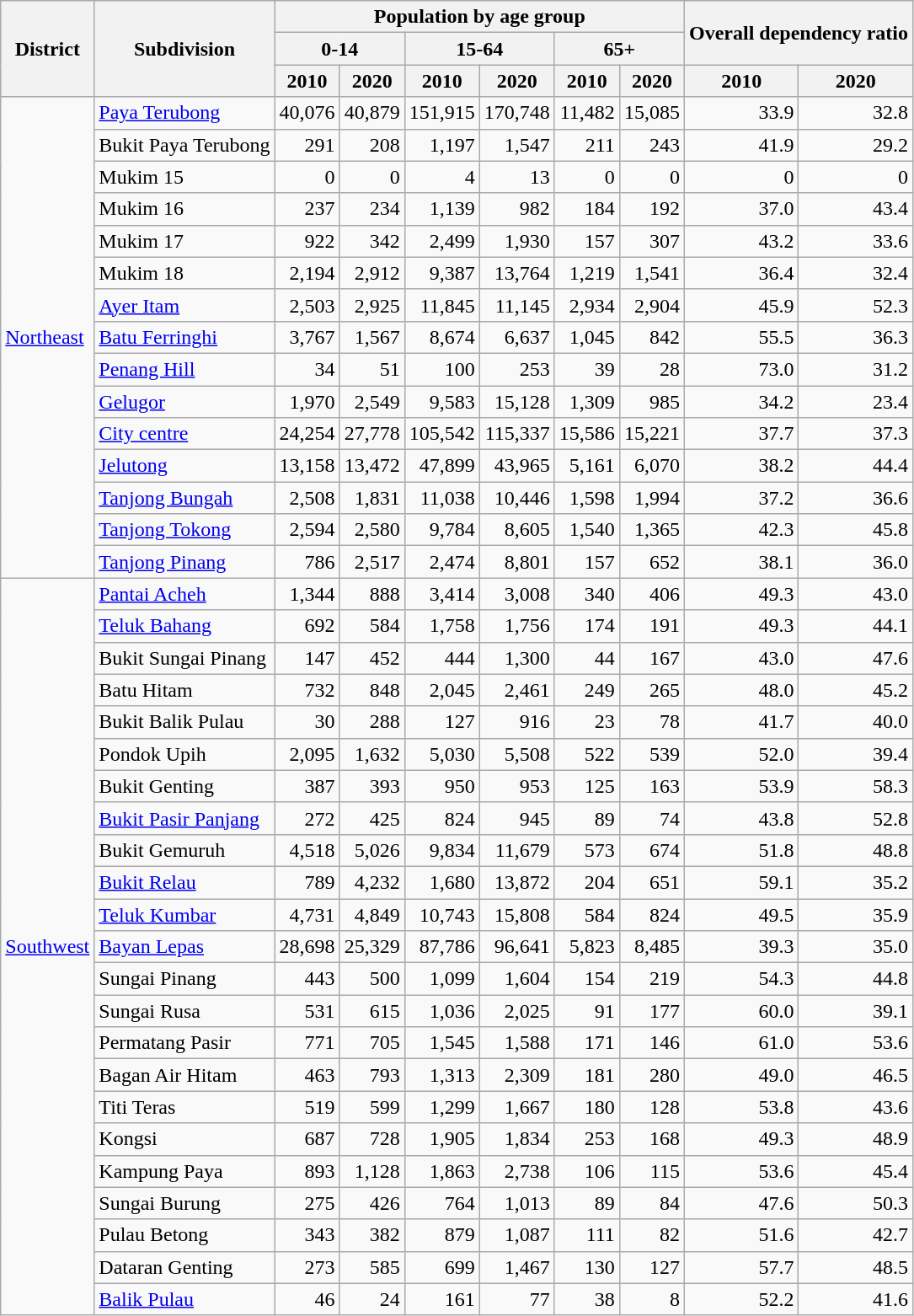<table class="wikitable sortable mw-collapsible">
<tr>
<th rowspan="3">District</th>
<th rowspan="3">Subdivision</th>
<th colspan="6">Population by age group</th>
<th colspan="2" rowspan="2">Overall dependency ratio</th>
</tr>
<tr>
<th colspan="2">0-14</th>
<th colspan="2">15-64</th>
<th colspan="2">65+</th>
</tr>
<tr>
<th>2010</th>
<th>2020</th>
<th>2010</th>
<th>2020</th>
<th>2010</th>
<th>2020</th>
<th>2010</th>
<th>2020</th>
</tr>
<tr>
<td rowspan="15"><a href='#'>Northeast</a></td>
<td><a href='#'>Paya Terubong</a></td>
<td align="right">40,076</td>
<td align="right">40,879</td>
<td align="right">151,915</td>
<td align="right">170,748</td>
<td align="right">11,482</td>
<td align="right">15,085</td>
<td align="right">33.9</td>
<td align="right">32.8</td>
</tr>
<tr>
<td>Bukit Paya Terubong</td>
<td align="right">291</td>
<td align="right">208</td>
<td align="right">1,197</td>
<td align="right">1,547</td>
<td align="right">211</td>
<td align="right">243</td>
<td align="right">41.9</td>
<td align="right">29.2</td>
</tr>
<tr>
<td>Mukim 15</td>
<td align="right">0</td>
<td align="right">0</td>
<td align="right">4</td>
<td align="right">13</td>
<td align="right">0</td>
<td align="right">0</td>
<td align="right">0</td>
<td align="right">0</td>
</tr>
<tr>
<td>Mukim 16</td>
<td align="right">237</td>
<td align="right">234</td>
<td align="right">1,139</td>
<td align="right">982</td>
<td align="right">184</td>
<td align="right">192</td>
<td align="right">37.0</td>
<td align="right">43.4</td>
</tr>
<tr>
<td>Mukim 17</td>
<td align="right">922</td>
<td align="right">342</td>
<td align="right">2,499</td>
<td align="right">1,930</td>
<td align="right">157</td>
<td align="right">307</td>
<td align="right">43.2</td>
<td align="right">33.6</td>
</tr>
<tr>
<td>Mukim 18</td>
<td align="right">2,194</td>
<td align="right">2,912</td>
<td align="right">9,387</td>
<td align="right">13,764</td>
<td align="right">1,219</td>
<td align="right">1,541</td>
<td align="right">36.4</td>
<td align="right">32.4</td>
</tr>
<tr>
<td><a href='#'>Ayer Itam</a></td>
<td align="right">2,503</td>
<td align="right">2,925</td>
<td align="right">11,845</td>
<td align="right">11,145</td>
<td align="right">2,934</td>
<td align="right">2,904</td>
<td align="right">45.9</td>
<td align="right">52.3</td>
</tr>
<tr>
<td><a href='#'>Batu Ferringhi</a></td>
<td align="right">3,767</td>
<td align="right">1,567</td>
<td align="right">8,674</td>
<td align="right">6,637</td>
<td align="right">1,045</td>
<td align="right">842</td>
<td align="right">55.5</td>
<td align="right">36.3</td>
</tr>
<tr>
<td><a href='#'>Penang Hill</a></td>
<td align="right">34</td>
<td align="right">51</td>
<td align="right">100</td>
<td align="right">253</td>
<td align="right">39</td>
<td align="right">28</td>
<td align="right">73.0</td>
<td align="right">31.2</td>
</tr>
<tr>
<td><a href='#'>Gelugor</a></td>
<td align="right">1,970</td>
<td align="right">2,549</td>
<td align="right">9,583</td>
<td align="right">15,128</td>
<td align="right">1,309</td>
<td align="right">985</td>
<td align="right">34.2</td>
<td align="right">23.4</td>
</tr>
<tr>
<td><a href='#'>City centre</a></td>
<td align="right">24,254</td>
<td align="right">27,778</td>
<td align="right">105,542</td>
<td align="right">115,337</td>
<td align="right">15,586</td>
<td align="right">15,221</td>
<td align="right">37.7</td>
<td align="right">37.3</td>
</tr>
<tr>
<td><a href='#'>Jelutong</a></td>
<td align="right">13,158</td>
<td align="right">13,472</td>
<td align="right">47,899</td>
<td align="right">43,965</td>
<td align="right">5,161</td>
<td align="right">6,070</td>
<td align="right">38.2</td>
<td align="right">44.4</td>
</tr>
<tr>
<td><a href='#'>Tanjong Bungah</a></td>
<td align="right">2,508</td>
<td align="right">1,831</td>
<td align="right">11,038</td>
<td align="right">10,446</td>
<td align="right">1,598</td>
<td align="right">1,994</td>
<td align="right">37.2</td>
<td align="right">36.6</td>
</tr>
<tr>
<td><a href='#'>Tanjong Tokong</a></td>
<td align="right">2,594</td>
<td align="right">2,580</td>
<td align="right">9,784</td>
<td align="right">8,605</td>
<td align="right">1,540</td>
<td align="right">1,365</td>
<td align="right">42.3</td>
<td align="right">45.8</td>
</tr>
<tr>
<td><a href='#'>Tanjong Pinang</a></td>
<td align="right">786</td>
<td align="right">2,517</td>
<td align="right">2,474</td>
<td align="right">8,801</td>
<td align="right">157</td>
<td align="right">652</td>
<td align="right">38.1</td>
<td align="right">36.0</td>
</tr>
<tr>
<td rowspan="23"><a href='#'>Southwest</a></td>
<td><a href='#'>Pantai Acheh</a></td>
<td align="right">1,344</td>
<td align="right">888</td>
<td align="right">3,414</td>
<td align="right">3,008</td>
<td align="right">340</td>
<td align="right">406</td>
<td align="right">49.3</td>
<td align="right">43.0</td>
</tr>
<tr>
<td><a href='#'>Teluk Bahang</a></td>
<td align="right">692</td>
<td align="right">584</td>
<td align="right">1,758</td>
<td align="right">1,756</td>
<td align="right">174</td>
<td align="right">191</td>
<td align="right">49.3</td>
<td align="right">44.1</td>
</tr>
<tr>
<td>Bukit Sungai Pinang</td>
<td align="right">147</td>
<td align="right">452</td>
<td align="right">444</td>
<td align="right">1,300</td>
<td align="right">44</td>
<td align="right">167</td>
<td align="right">43.0</td>
<td align="right">47.6</td>
</tr>
<tr>
<td>Batu Hitam</td>
<td align="right">732</td>
<td align="right">848</td>
<td align="right">2,045</td>
<td align="right">2,461</td>
<td align="right">249</td>
<td align="right">265</td>
<td align="right">48.0</td>
<td align="right">45.2</td>
</tr>
<tr>
<td>Bukit Balik Pulau</td>
<td align="right">30</td>
<td align="right">288</td>
<td align="right">127</td>
<td align="right">916</td>
<td align="right">23</td>
<td align="right">78</td>
<td align="right">41.7</td>
<td align="right">40.0</td>
</tr>
<tr>
<td>Pondok Upih</td>
<td align="right">2,095</td>
<td align="right">1,632</td>
<td align="right">5,030</td>
<td align="right">5,508</td>
<td align="right">522</td>
<td align="right">539</td>
<td align="right">52.0</td>
<td align="right">39.4</td>
</tr>
<tr>
<td>Bukit Genting</td>
<td align="right">387</td>
<td align="right">393</td>
<td align="right">950</td>
<td align="right">953</td>
<td align="right">125</td>
<td align="right">163</td>
<td align="right">53.9</td>
<td align="right">58.3</td>
</tr>
<tr>
<td><a href='#'>Bukit Pasir Panjang</a></td>
<td align="right">272</td>
<td align="right">425</td>
<td align="right">824</td>
<td align="right">945</td>
<td align="right">89</td>
<td align="right">74</td>
<td align="right">43.8</td>
<td align="right">52.8</td>
</tr>
<tr>
<td>Bukit Gemuruh</td>
<td align="right">4,518</td>
<td align="right">5,026</td>
<td align="right">9,834</td>
<td align="right">11,679</td>
<td align="right">573</td>
<td align="right">674</td>
<td align="right">51.8</td>
<td align="right">48.8</td>
</tr>
<tr>
<td><a href='#'>Bukit Relau</a></td>
<td align="right">789</td>
<td align="right">4,232</td>
<td align="right">1,680</td>
<td align="right">13,872</td>
<td align="right">204</td>
<td align="right">651</td>
<td align="right">59.1</td>
<td align="right">35.2</td>
</tr>
<tr>
<td><a href='#'>Teluk Kumbar</a></td>
<td align="right">4,731</td>
<td align="right">4,849</td>
<td align="right">10,743</td>
<td align="right">15,808</td>
<td align="right">584</td>
<td align="right">824</td>
<td align="right">49.5</td>
<td align="right">35.9</td>
</tr>
<tr>
<td><a href='#'>Bayan Lepas</a></td>
<td align="right">28,698</td>
<td align="right">25,329</td>
<td align="right">87,786</td>
<td align="right">96,641</td>
<td align="right">5,823</td>
<td align="right">8,485</td>
<td align="right">39.3</td>
<td align="right">35.0</td>
</tr>
<tr>
<td>Sungai Pinang</td>
<td align="right">443</td>
<td align="right">500</td>
<td align="right">1,099</td>
<td align="right">1,604</td>
<td align="right">154</td>
<td align="right">219</td>
<td align="right">54.3</td>
<td align="right">44.8</td>
</tr>
<tr>
<td>Sungai Rusa</td>
<td align="right">531</td>
<td align="right">615</td>
<td align="right">1,036</td>
<td align="right">2,025</td>
<td align="right">91</td>
<td align="right">177</td>
<td align="right">60.0</td>
<td align="right">39.1</td>
</tr>
<tr>
<td>Permatang Pasir</td>
<td align="right">771</td>
<td align="right">705</td>
<td align="right">1,545</td>
<td align="right">1,588</td>
<td align="right">171</td>
<td align="right">146</td>
<td align="right">61.0</td>
<td align="right">53.6</td>
</tr>
<tr>
<td>Bagan Air Hitam</td>
<td align="right">463</td>
<td align="right">793</td>
<td align="right">1,313</td>
<td align="right">2,309</td>
<td align="right">181</td>
<td align="right">280</td>
<td align="right">49.0</td>
<td align="right">46.5</td>
</tr>
<tr>
<td>Titi Teras</td>
<td align="right">519</td>
<td align="right">599</td>
<td align="right">1,299</td>
<td align="right">1,667</td>
<td align="right">180</td>
<td align="right">128</td>
<td align="right">53.8</td>
<td align="right">43.6</td>
</tr>
<tr>
<td>Kongsi</td>
<td align="right">687</td>
<td align="right">728</td>
<td align="right">1,905</td>
<td align="right">1,834</td>
<td align="right">253</td>
<td align="right">168</td>
<td align="right">49.3</td>
<td align="right">48.9</td>
</tr>
<tr>
<td>Kampung Paya</td>
<td align="right">893</td>
<td align="right">1,128</td>
<td align="right">1,863</td>
<td align="right">2,738</td>
<td align="right">106</td>
<td align="right">115</td>
<td align="right">53.6</td>
<td align="right">45.4</td>
</tr>
<tr>
<td>Sungai Burung</td>
<td align="right">275</td>
<td align="right">426</td>
<td align="right">764</td>
<td align="right">1,013</td>
<td align="right">89</td>
<td align="right">84</td>
<td align="right">47.6</td>
<td align="right">50.3</td>
</tr>
<tr>
<td>Pulau Betong</td>
<td align="right">343</td>
<td align="right">382</td>
<td align="right">879</td>
<td align="right">1,087</td>
<td align="right">111</td>
<td align="right">82</td>
<td align="right">51.6</td>
<td align="right">42.7</td>
</tr>
<tr>
<td>Dataran Genting</td>
<td align="right">273</td>
<td align="right">585</td>
<td align="right">699</td>
<td align="right">1,467</td>
<td align="right">130</td>
<td align="right">127</td>
<td align="right">57.7</td>
<td align="right">48.5</td>
</tr>
<tr>
<td><a href='#'>Balik Pulau</a></td>
<td align="right">46</td>
<td align="right">24</td>
<td align="right">161</td>
<td align="right">77</td>
<td align="right">38</td>
<td align="right">8</td>
<td align="right">52.2</td>
<td align="right">41.6</td>
</tr>
</table>
